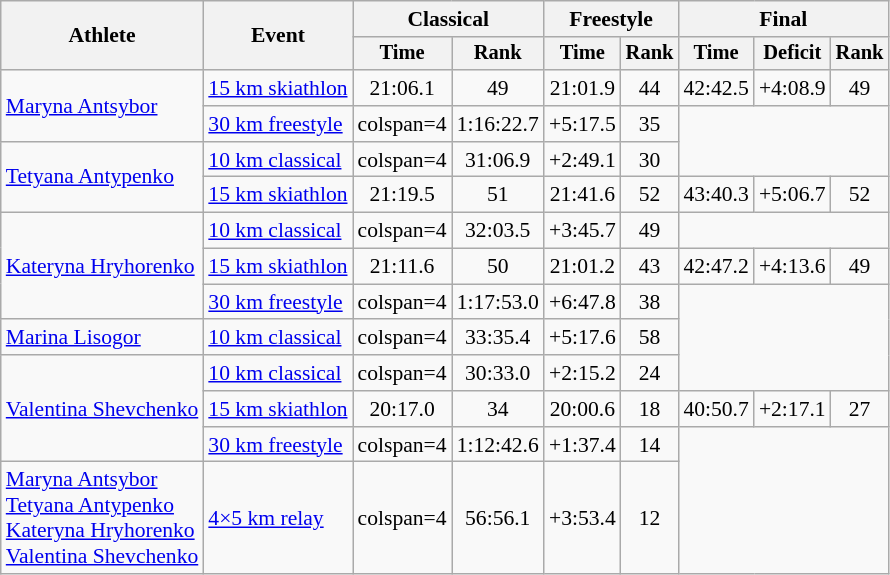<table class="wikitable" style="font-size:90%">
<tr>
<th rowspan=2>Athlete</th>
<th rowspan=2>Event</th>
<th colspan=2>Classical</th>
<th colspan=2>Freestyle</th>
<th colspan=3>Final</th>
</tr>
<tr style="font-size: 95%">
<th>Time</th>
<th>Rank</th>
<th>Time</th>
<th>Rank</th>
<th>Time</th>
<th>Deficit</th>
<th>Rank</th>
</tr>
<tr align=center>
<td align=left rowspan=2><a href='#'>Maryna Antsybor</a></td>
<td align=left><a href='#'>15 km skiathlon</a></td>
<td>21:06.1</td>
<td>49</td>
<td>21:01.9</td>
<td>44</td>
<td>42:42.5</td>
<td>+4:08.9</td>
<td>49</td>
</tr>
<tr align=center>
<td align=left><a href='#'>30 km freestyle</a></td>
<td>colspan=4 </td>
<td>1:16:22.7</td>
<td>+5:17.5</td>
<td>35</td>
</tr>
<tr align=center>
<td align=left rowspan=2><a href='#'>Tetyana Antypenko</a></td>
<td align=left><a href='#'>10 km classical</a></td>
<td>colspan=4 </td>
<td>31:06.9</td>
<td>+2:49.1</td>
<td>30</td>
</tr>
<tr align=center>
<td align=left><a href='#'>15 km skiathlon</a></td>
<td>21:19.5</td>
<td>51</td>
<td>21:41.6</td>
<td>52</td>
<td>43:40.3</td>
<td>+5:06.7</td>
<td>52</td>
</tr>
<tr align=center>
<td align=left rowspan=3><a href='#'>Kateryna Hryhorenko</a></td>
<td align=left><a href='#'>10 km classical</a></td>
<td>colspan=4 </td>
<td>32:03.5</td>
<td>+3:45.7</td>
<td>49</td>
</tr>
<tr align=center>
<td align=left><a href='#'>15 km skiathlon</a></td>
<td>21:11.6</td>
<td>50</td>
<td>21:01.2</td>
<td>43</td>
<td>42:47.2</td>
<td>+4:13.6</td>
<td>49</td>
</tr>
<tr align=center>
<td align=left><a href='#'>30 km freestyle</a></td>
<td>colspan=4 </td>
<td>1:17:53.0</td>
<td>+6:47.8</td>
<td>38</td>
</tr>
<tr align=center>
<td align=left><a href='#'>Marina Lisogor</a></td>
<td align=left><a href='#'>10 km classical</a></td>
<td>colspan=4 </td>
<td>33:35.4</td>
<td>+5:17.6</td>
<td>58</td>
</tr>
<tr align=center>
<td align=left rowspan=3><a href='#'>Valentina Shevchenko</a></td>
<td align=left><a href='#'>10 km classical</a></td>
<td>colspan=4 </td>
<td>30:33.0</td>
<td>+2:15.2</td>
<td>24</td>
</tr>
<tr align=center>
<td align=left><a href='#'>15 km skiathlon</a></td>
<td>20:17.0</td>
<td>34</td>
<td>20:00.6</td>
<td>18</td>
<td>40:50.7</td>
<td>+2:17.1</td>
<td>27</td>
</tr>
<tr align=center>
<td align=left><a href='#'>30 km freestyle</a></td>
<td>colspan=4 </td>
<td>1:12:42.6</td>
<td>+1:37.4</td>
<td>14</td>
</tr>
<tr align=center>
<td align=left><a href='#'>Maryna Antsybor</a><br><a href='#'>Tetyana Antypenko</a><br><a href='#'>Kateryna Hryhorenko</a><br><a href='#'>Valentina Shevchenko</a></td>
<td align=left><a href='#'>4×5 km relay</a></td>
<td>colspan=4 </td>
<td>56:56.1</td>
<td>+3:53.4</td>
<td>12</td>
</tr>
</table>
